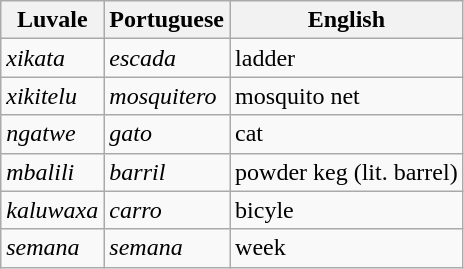<table class="wikitable">
<tr>
<th>Luvale</th>
<th>Portuguese</th>
<th>English</th>
</tr>
<tr>
<td><em>xikata</em></td>
<td><em>escada</em></td>
<td>ladder</td>
</tr>
<tr>
<td><em>xikitelu</em></td>
<td><em>mosquitero</em></td>
<td>mosquito net</td>
</tr>
<tr>
<td><em>ngatwe</em></td>
<td><em>gato</em></td>
<td>cat</td>
</tr>
<tr>
<td><em>mbalili</em></td>
<td><em>barril</em></td>
<td>powder keg (lit. barrel)</td>
</tr>
<tr>
<td><em>kaluwaxa</em></td>
<td><em>carro</em></td>
<td>bicyle</td>
</tr>
<tr>
<td><em>semana</em></td>
<td><em>semana</em></td>
<td>week</td>
</tr>
</table>
